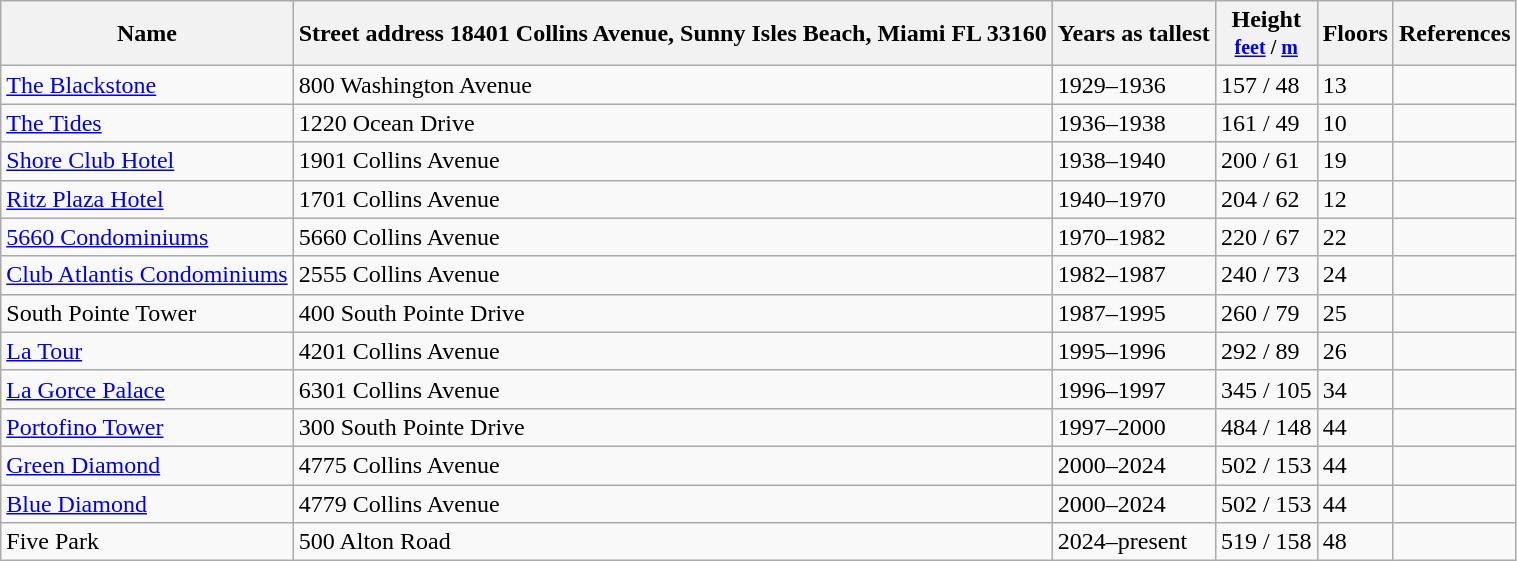<table class="wikitable sortable">
<tr>
<th>Name</th>
<th>Street address 18401 Collins Avenue, Sunny Isles Beach, Miami FL 33160</th>
<th>Years as tallest</th>
<th>Height<br><small><a href='#'>feet</a> / <a href='#'>m</a></small></th>
<th>Floors</th>
<th class="unsortable">References</th>
</tr>
<tr>
<td><a href='#'>The Blackstone</a></td>
<td>800 Washington Avenue</td>
<td>1929–1936</td>
<td>157 / 48</td>
<td>13</td>
<td></td>
</tr>
<tr>
<td><a href='#'>The Tides</a></td>
<td>1220 Ocean Drive</td>
<td>1936–1938</td>
<td>161 / 49</td>
<td>10</td>
<td></td>
</tr>
<tr>
<td><a href='#'>Shore Club Hotel</a></td>
<td>1901 Collins Avenue</td>
<td>1938–1940</td>
<td>200 / 61</td>
<td>19</td>
<td></td>
</tr>
<tr>
<td><a href='#'>Ritz Plaza Hotel</a></td>
<td>1701 Collins Avenue</td>
<td>1940–1970</td>
<td>204 / 62</td>
<td>12</td>
<td></td>
</tr>
<tr>
<td><a href='#'>5660 Condominiums</a></td>
<td>5660 Collins Avenue</td>
<td>1970–1982</td>
<td>220 / 67</td>
<td>22</td>
<td></td>
</tr>
<tr>
<td><a href='#'>Club Atlantis Condominiums</a></td>
<td>2555 Collins Avenue</td>
<td>1982–1987</td>
<td>240 / 73</td>
<td>24</td>
<td></td>
</tr>
<tr>
<td>South Pointe Tower</td>
<td>400 South Pointe Drive</td>
<td>1987–1995</td>
<td>260 / 79</td>
<td>25</td>
<td></td>
</tr>
<tr>
<td><a href='#'>La Tour</a></td>
<td>4201 Collins Avenue</td>
<td>1995–1996</td>
<td>292 / 89</td>
<td>26</td>
<td></td>
</tr>
<tr>
<td><a href='#'>La Gorce Palace</a></td>
<td>6301 Collins Avenue</td>
<td>1996–1997</td>
<td>345 / 105</td>
<td>34</td>
<td></td>
</tr>
<tr>
<td><a href='#'>Portofino Tower</a></td>
<td>300 South Pointe Drive</td>
<td>1997–2000</td>
<td>484 / 148</td>
<td>44</td>
<td></td>
</tr>
<tr>
<td><a href='#'>Green Diamond</a></td>
<td>4775 Collins Avenue</td>
<td>2000–2024</td>
<td>502 / 153</td>
<td>44</td>
<td></td>
</tr>
<tr>
<td><a href='#'>Blue Diamond</a></td>
<td>4779 Collins Avenue</td>
<td>2000–2024</td>
<td>502 / 153</td>
<td>44</td>
<td></td>
</tr>
<tr>
<td>Five Park</td>
<td>500 Alton Road</td>
<td>2024–present</td>
<td>519 / 158</td>
<td>48</td>
<td></td>
</tr>
</table>
